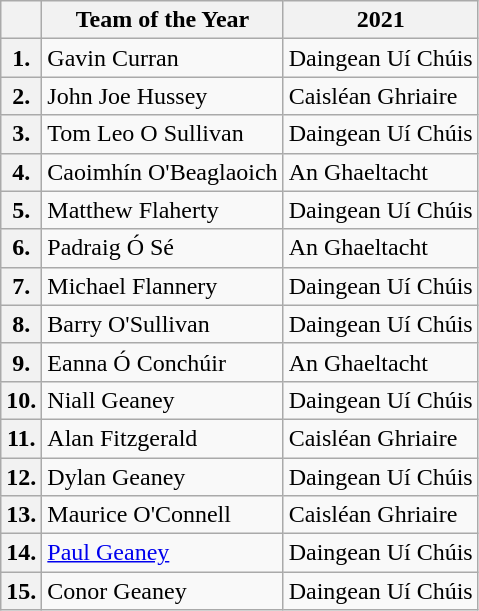<table class="wikitable">
<tr>
<th></th>
<th>Team of the Year</th>
<th>2021</th>
</tr>
<tr>
<th>1.</th>
<td>Gavin Curran</td>
<td>Daingean Uí Chúis</td>
</tr>
<tr>
<th>2.</th>
<td>John Joe Hussey</td>
<td>Caisléan Ghriaire</td>
</tr>
<tr>
<th>3.</th>
<td>Tom Leo O Sullivan</td>
<td>Daingean Uí Chúis</td>
</tr>
<tr>
<th>4.</th>
<td>Caoimhín O'Beaglaoich</td>
<td>An Ghaeltacht</td>
</tr>
<tr>
<th>5.</th>
<td>Matthew Flaherty</td>
<td>Daingean Uí Chúis</td>
</tr>
<tr>
<th>6.</th>
<td>Padraig Ó Sé</td>
<td>An Ghaeltacht</td>
</tr>
<tr>
<th>7.</th>
<td>Michael Flannery</td>
<td>Daingean Uí Chúis</td>
</tr>
<tr>
<th>8.</th>
<td>Barry O'Sullivan</td>
<td>Daingean Uí Chúis</td>
</tr>
<tr>
<th>9.</th>
<td>Eanna Ó Conchúir</td>
<td>An Ghaeltacht</td>
</tr>
<tr>
<th>10.</th>
<td>Niall Geaney</td>
<td>Daingean Uí Chúis</td>
</tr>
<tr>
<th>11.</th>
<td>Alan Fitzgerald</td>
<td>Caisléan Ghriaire</td>
</tr>
<tr>
<th>12.</th>
<td>Dylan Geaney</td>
<td>Daingean Uí Chúis</td>
</tr>
<tr>
<th>13.</th>
<td>Maurice O'Connell</td>
<td>Caisléan Ghriaire</td>
</tr>
<tr>
<th>14.</th>
<td><a href='#'>Paul Geaney</a></td>
<td>Daingean Uí Chúis</td>
</tr>
<tr>
<th>15.</th>
<td>Conor Geaney</td>
<td>Daingean Uí Chúis</td>
</tr>
</table>
